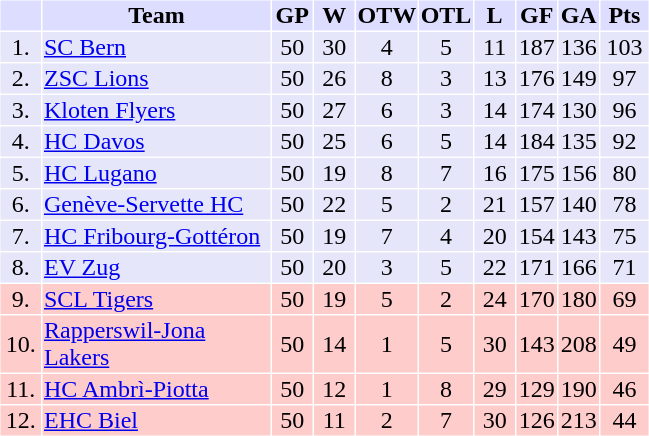<table border="0" cellpadding="1" cellspacing="1" style="text-align: center;">
<tr style="background:#DDDDFF;">
<th width="25px"></th>
<th width="150px">Team</th>
<th width="25px">GP</th>
<th width="25px">W</th>
<th width="25px">OTW</th>
<th width="25px">OTL</th>
<th width="25px">L</th>
<th width="25px">GF</th>
<th width="25px">GA</th>
<th width="30px">Pts</th>
</tr>
<tr style="background:#e6e6fa;">
<td>1.</td>
<td style="text-align: left;"><a href='#'>SC Bern</a></td>
<td>50</td>
<td>30</td>
<td>4</td>
<td>5</td>
<td>11</td>
<td>187</td>
<td>136</td>
<td>103</td>
</tr>
<tr style="background:#e6e6fa;">
<td>2.</td>
<td style="text-align: left;"><a href='#'>ZSC Lions</a></td>
<td>50</td>
<td>26</td>
<td>8</td>
<td>3</td>
<td>13</td>
<td>176</td>
<td>149</td>
<td>97</td>
</tr>
<tr style="background:#e6e6fa;">
<td>3.</td>
<td style="text-align: left;"><a href='#'>Kloten Flyers</a></td>
<td>50</td>
<td>27</td>
<td>6</td>
<td>3</td>
<td>14</td>
<td>174</td>
<td>130</td>
<td>96</td>
</tr>
<tr style="background:#e6e6fa;">
<td>4.</td>
<td style="text-align: left;"><a href='#'>HC Davos</a></td>
<td>50</td>
<td>25</td>
<td>6</td>
<td>5</td>
<td>14</td>
<td>184</td>
<td>135</td>
<td>92</td>
</tr>
<tr style="background:#e6e6fa;">
<td>5.</td>
<td style="text-align: left;"><a href='#'>HC Lugano</a></td>
<td>50</td>
<td>19</td>
<td>8</td>
<td>7</td>
<td>16</td>
<td>175</td>
<td>156</td>
<td>80</td>
</tr>
<tr style="background:#e6e6fa;">
<td>6.</td>
<td style="text-align: left;"><a href='#'>Genève-Servette HC</a></td>
<td>50</td>
<td>22</td>
<td>5</td>
<td>2</td>
<td>21</td>
<td>157</td>
<td>140</td>
<td>78</td>
</tr>
<tr style="background:#e6e6fa;">
<td>7.</td>
<td style="text-align: left;"><a href='#'>HC Fribourg-Gottéron</a></td>
<td>50</td>
<td>19</td>
<td>7</td>
<td>4</td>
<td>20</td>
<td>154</td>
<td>143</td>
<td>75</td>
</tr>
<tr style="background:#e6e6fa;">
<td>8.</td>
<td style="text-align: left;"><a href='#'>EV Zug</a></td>
<td>50</td>
<td>20</td>
<td>3</td>
<td>5</td>
<td>22</td>
<td>171</td>
<td>166</td>
<td>71</td>
</tr>
<tr style="background:#ffcccc;">
<td>9.</td>
<td style="text-align: left;"><a href='#'>SCL Tigers</a></td>
<td>50</td>
<td>19</td>
<td>5</td>
<td>2</td>
<td>24</td>
<td>170</td>
<td>180</td>
<td>69</td>
</tr>
<tr style="background:#ffcccc;">
<td>10.</td>
<td style="text-align: left;"><a href='#'>Rapperswil-Jona Lakers</a></td>
<td>50</td>
<td>14</td>
<td>1</td>
<td>5</td>
<td>30</td>
<td>143</td>
<td>208</td>
<td>49</td>
</tr>
<tr style="background:#ffcccc;">
<td>11.</td>
<td style="text-align: left;"><a href='#'>HC Ambrì-Piotta</a></td>
<td>50</td>
<td>12</td>
<td>1</td>
<td>8</td>
<td>29</td>
<td>129</td>
<td>190</td>
<td>46</td>
</tr>
<tr style="background:#ffcccc;">
<td>12.</td>
<td style="text-align: left;"><a href='#'>EHC Biel</a></td>
<td>50</td>
<td>11</td>
<td>2</td>
<td>7</td>
<td>30</td>
<td>126</td>
<td>213</td>
<td>44</td>
</tr>
</table>
